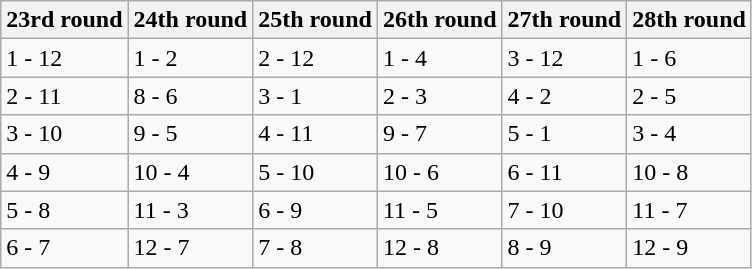<table class="wikitable">
<tr>
<th>23rd round</th>
<th>24th round</th>
<th>25th round</th>
<th>26th round</th>
<th>27th round</th>
<th>28th round</th>
</tr>
<tr>
<td>1 - 12</td>
<td>1 -  2</td>
<td>2 - 12</td>
<td>1 -  4</td>
<td>3 - 12</td>
<td>1 - 6</td>
</tr>
<tr>
<td>2 - 11</td>
<td>8 -  6</td>
<td>3 -  1</td>
<td>2 -  3</td>
<td>4 -  2</td>
<td>2 - 5</td>
</tr>
<tr>
<td>3 - 10</td>
<td>9 -  5</td>
<td>4 - 11</td>
<td>9 -  7</td>
<td>5 -  1</td>
<td>3 - 4</td>
</tr>
<tr>
<td>4 - 9</td>
<td>10 -  4</td>
<td>5 - 10</td>
<td>10 -  6</td>
<td>6 - 11</td>
<td>10 - 8</td>
</tr>
<tr>
<td>5 - 8</td>
<td>11 -  3</td>
<td>6 -  9</td>
<td>11 -  5</td>
<td>7 - 10</td>
<td>11 - 7</td>
</tr>
<tr>
<td>6 - 7</td>
<td>12 -  7</td>
<td>7 -  8</td>
<td>12 -  8</td>
<td>8 -  9</td>
<td>12 - 9</td>
</tr>
</table>
